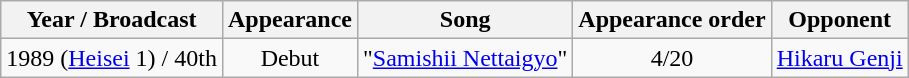<table class=wikitable>
<tr>
<th>Year / Broadcast</th>
<th>Appearance</th>
<th>Song</th>
<th>Appearance order</th>
<th>Opponent</th>
</tr>
<tr>
<td>1989 (<a href='#'>Heisei</a> 1) / 40th</td>
<td align=center>Debut</td>
<td>"<a href='#'>Samishii Nettaigyo</a>"</td>
<td align=center>4/20</td>
<td><a href='#'>Hikaru Genji</a></td>
</tr>
</table>
